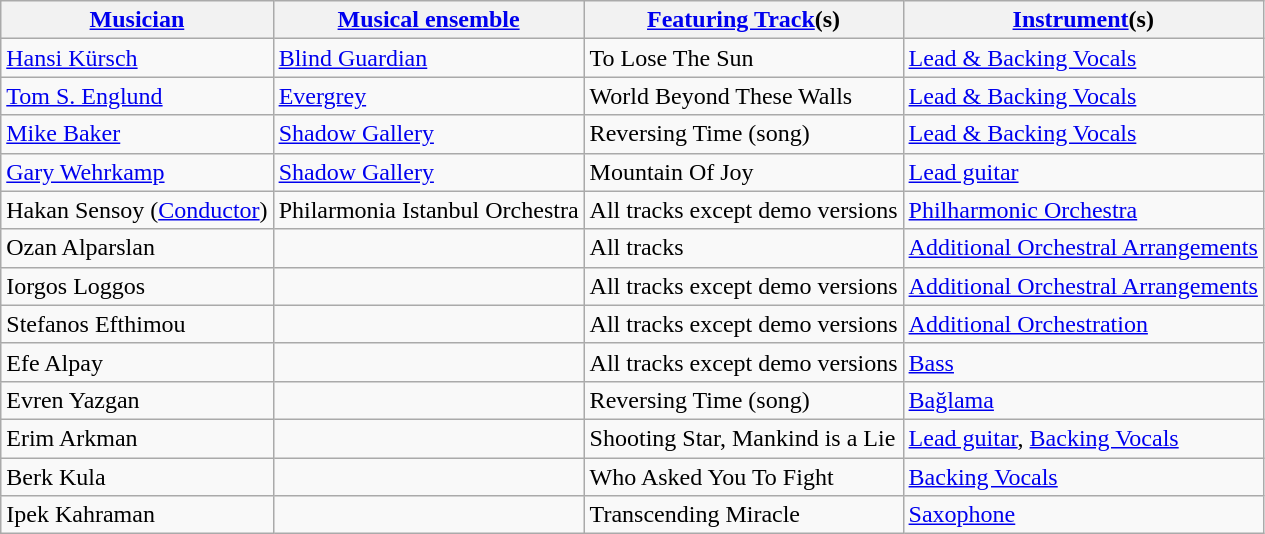<table class="wikitable">
<tr>
<th><a href='#'>Musician</a></th>
<th><a href='#'>Musical ensemble</a></th>
<th><a href='#'>Featuring Track</a>(s)</th>
<th><a href='#'>Instrument</a>(s)</th>
</tr>
<tr>
<td><a href='#'>Hansi Kürsch</a></td>
<td><a href='#'>Blind Guardian</a></td>
<td>To Lose The Sun</td>
<td><a href='#'>Lead & Backing Vocals</a></td>
</tr>
<tr>
<td><a href='#'>Tom S. Englund</a></td>
<td><a href='#'>Evergrey</a></td>
<td>World Beyond These Walls</td>
<td><a href='#'>Lead & Backing Vocals</a></td>
</tr>
<tr>
<td><a href='#'>Mike Baker</a></td>
<td><a href='#'>Shadow Gallery</a></td>
<td>Reversing Time (song)</td>
<td><a href='#'>Lead & Backing Vocals</a></td>
</tr>
<tr>
<td><a href='#'>Gary Wehrkamp</a></td>
<td><a href='#'>Shadow Gallery</a></td>
<td>Mountain Of Joy</td>
<td><a href='#'>Lead guitar</a></td>
</tr>
<tr>
<td>Hakan Sensoy (<a href='#'>Conductor</a>)</td>
<td>Philarmonia Istanbul Orchestra</td>
<td>All tracks except demo versions</td>
<td><a href='#'>Philharmonic Orchestra</a></td>
</tr>
<tr>
<td>Ozan Alparslan</td>
<td></td>
<td>All tracks</td>
<td><a href='#'>Additional Orchestral Arrangements</a></td>
</tr>
<tr>
<td>Iorgos Loggos</td>
<td></td>
<td>All tracks except demo versions</td>
<td><a href='#'>Additional Orchestral Arrangements</a></td>
</tr>
<tr>
<td>Stefanos Efthimou</td>
<td></td>
<td>All tracks except demo versions</td>
<td><a href='#'>Additional Orchestration</a></td>
</tr>
<tr>
<td>Efe Alpay</td>
<td></td>
<td>All tracks except demo versions</td>
<td><a href='#'>Bass</a></td>
</tr>
<tr>
<td>Evren Yazgan</td>
<td></td>
<td>Reversing Time (song)</td>
<td><a href='#'>Bağlama</a></td>
</tr>
<tr>
<td>Erim Arkman</td>
<td></td>
<td>Shooting Star, Mankind is a Lie</td>
<td><a href='#'>Lead guitar</a>, <a href='#'>Backing Vocals</a></td>
</tr>
<tr>
<td>Berk Kula</td>
<td></td>
<td>Who Asked You To Fight</td>
<td><a href='#'>Backing Vocals</a></td>
</tr>
<tr>
<td>Ipek Kahraman</td>
<td></td>
<td>Transcending Miracle</td>
<td><a href='#'>Saxophone</a></td>
</tr>
</table>
